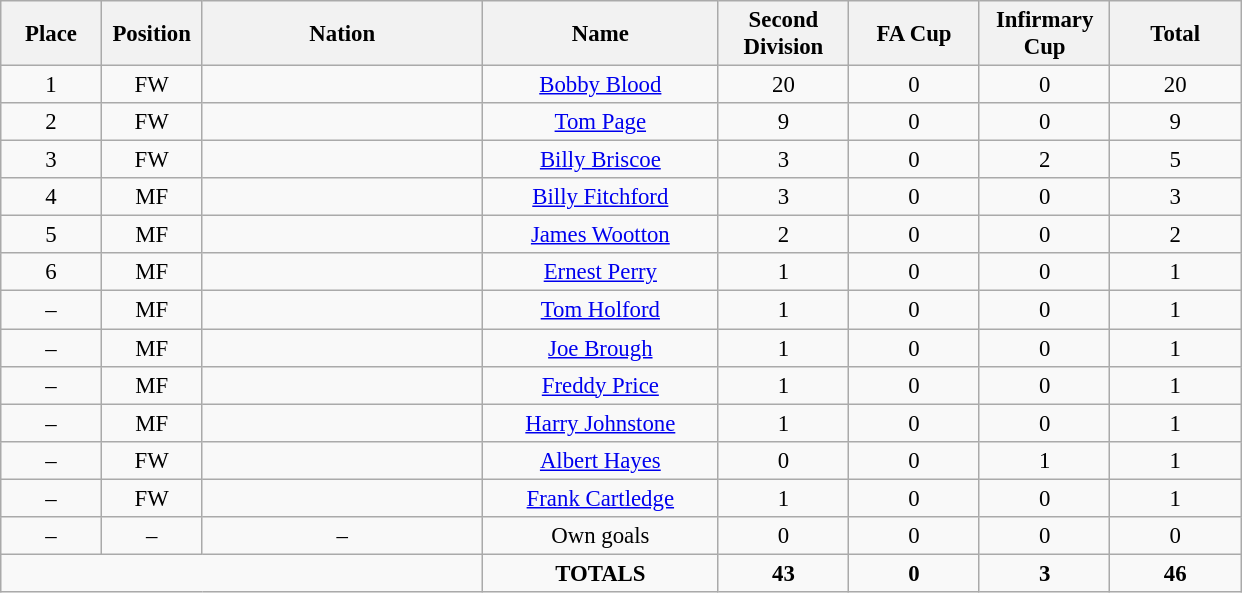<table class="wikitable" style="font-size: 95%; text-align: center;">
<tr>
<th width=60>Place</th>
<th width=60>Position</th>
<th width=180>Nation</th>
<th width=150>Name</th>
<th width=80>Second Division</th>
<th width=80>FA Cup</th>
<th width=80>Infirmary Cup</th>
<th width=80>Total</th>
</tr>
<tr>
<td>1</td>
<td>FW</td>
<td></td>
<td><a href='#'>Bobby Blood</a></td>
<td>20</td>
<td>0</td>
<td>0</td>
<td>20</td>
</tr>
<tr>
<td>2</td>
<td>FW</td>
<td></td>
<td><a href='#'>Tom Page</a></td>
<td>9</td>
<td>0</td>
<td>0</td>
<td>9</td>
</tr>
<tr>
<td>3</td>
<td>FW</td>
<td></td>
<td><a href='#'>Billy Briscoe</a></td>
<td>3</td>
<td>0</td>
<td>2</td>
<td>5</td>
</tr>
<tr>
<td>4</td>
<td>MF</td>
<td></td>
<td><a href='#'>Billy Fitchford</a></td>
<td>3</td>
<td>0</td>
<td>0</td>
<td>3</td>
</tr>
<tr>
<td>5</td>
<td>MF</td>
<td></td>
<td><a href='#'>James Wootton</a></td>
<td>2</td>
<td>0</td>
<td>0</td>
<td>2</td>
</tr>
<tr>
<td>6</td>
<td>MF</td>
<td></td>
<td><a href='#'>Ernest Perry</a></td>
<td>1</td>
<td>0</td>
<td>0</td>
<td>1</td>
</tr>
<tr>
<td>–</td>
<td>MF</td>
<td></td>
<td><a href='#'>Tom Holford</a></td>
<td>1</td>
<td>0</td>
<td>0</td>
<td>1</td>
</tr>
<tr>
<td>–</td>
<td>MF</td>
<td></td>
<td><a href='#'>Joe Brough</a></td>
<td>1</td>
<td>0</td>
<td>0</td>
<td>1</td>
</tr>
<tr>
<td>–</td>
<td>MF</td>
<td></td>
<td><a href='#'>Freddy Price</a></td>
<td>1</td>
<td>0</td>
<td>0</td>
<td>1</td>
</tr>
<tr>
<td>–</td>
<td>MF</td>
<td></td>
<td><a href='#'>Harry Johnstone</a></td>
<td>1</td>
<td>0</td>
<td>0</td>
<td>1</td>
</tr>
<tr>
<td>–</td>
<td>FW</td>
<td></td>
<td><a href='#'>Albert Hayes</a></td>
<td>0</td>
<td>0</td>
<td>1</td>
<td>1</td>
</tr>
<tr>
<td>–</td>
<td>FW</td>
<td></td>
<td><a href='#'>Frank Cartledge</a></td>
<td>1</td>
<td>0</td>
<td>0</td>
<td>1</td>
</tr>
<tr>
<td>–</td>
<td>–</td>
<td>–</td>
<td>Own goals</td>
<td>0</td>
<td>0</td>
<td>0</td>
<td>0</td>
</tr>
<tr>
<td colspan="3"></td>
<td><strong>TOTALS</strong></td>
<td><strong>43</strong></td>
<td><strong>0</strong></td>
<td><strong>3</strong></td>
<td><strong>46</strong></td>
</tr>
</table>
